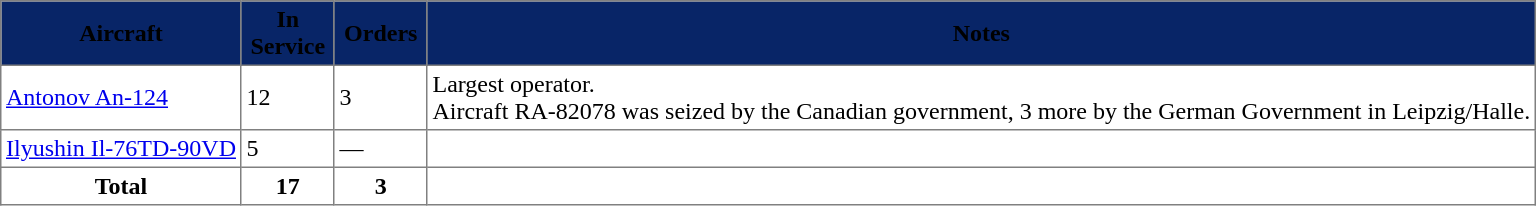<table class="toccolours" border="1" cellpadding="3" style="border-collapse:collapse">
<tr style="background:#082567;">
<th><abbr><span>Aircraft</span></abbr></th>
<th style="width:55px;"><abbr><span>In Service</span></abbr></th>
<th style="width:55px;"><abbr><span>Orders</span></abbr></th>
<th><span>Notes</span></th>
</tr>
<tr>
<td><a href='#'>Antonov An-124</a></td>
<td>12</td>
<td>3</td>
<td>Largest operator.<br>Aircraft RA-82078 was seized by the Canadian government, 3 more by the German Government in Leipzig/Halle.</td>
</tr>
<tr>
<td><a href='#'>Ilyushin Il-76TD-90VD</a></td>
<td>5</td>
<td>—</td>
<td></td>
</tr>
<tr>
<th>Total</th>
<th>17</th>
<th>3</th>
<th></th>
</tr>
</table>
